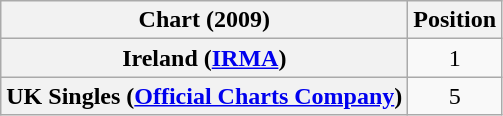<table class="wikitable plainrowheaders sortable" style="text-align:center">
<tr>
<th scope="col">Chart (2009)</th>
<th scope="col">Position</th>
</tr>
<tr>
<th scope="row">Ireland (<a href='#'>IRMA</a>)</th>
<td align="center">1</td>
</tr>
<tr>
<th scope="row">UK Singles (<a href='#'>Official Charts Company</a>)</th>
<td align="center">5</td>
</tr>
</table>
